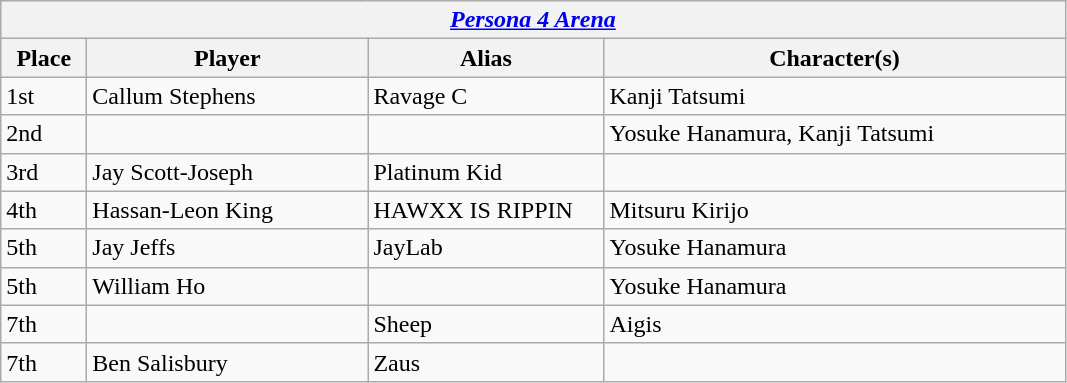<table class="wikitable">
<tr>
<th colspan="4"><strong><em><a href='#'>Persona 4 Arena</a></em></strong></th>
</tr>
<tr>
<th style="width:50px;">Place</th>
<th style="width:180px;">Player</th>
<th style="width:150px;">Alias</th>
<th style="width:300px;">Character(s)</th>
</tr>
<tr>
<td>1st</td>
<td> Callum Stephens</td>
<td>Ravage C</td>
<td>Kanji Tatsumi</td>
</tr>
<tr>
<td>2nd</td>
<td></td>
<td></td>
<td>Yosuke Hanamura, Kanji Tatsumi</td>
</tr>
<tr>
<td>3rd</td>
<td> Jay Scott-Joseph</td>
<td>Platinum Kid</td>
<td></td>
</tr>
<tr>
<td>4th</td>
<td> Hassan-Leon King</td>
<td>HAWXX IS RIPPIN</td>
<td>Mitsuru Kirijo</td>
</tr>
<tr>
<td>5th</td>
<td> Jay Jeffs</td>
<td>JayLab</td>
<td>Yosuke Hanamura</td>
</tr>
<tr>
<td>5th</td>
<td> William Ho</td>
<td></td>
<td>Yosuke Hanamura</td>
</tr>
<tr>
<td>7th</td>
<td></td>
<td>Sheep</td>
<td>Aigis</td>
</tr>
<tr>
<td>7th</td>
<td> Ben Salisbury</td>
<td>Zaus</td>
<td></td>
</tr>
</table>
